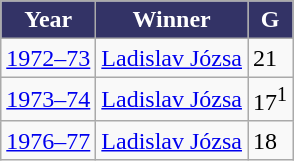<table class="wikitable">
<tr>
<th style="color:white; background:#333366;">Year</th>
<th style="color:white; background:#333366;">Winner</th>
<th style="color:white; background:#333366;">G</th>
</tr>
<tr>
<td><a href='#'>1972–73</a></td>
<td> <a href='#'>Ladislav Józsa</a></td>
<td>21</td>
</tr>
<tr>
<td><a href='#'>1973–74</a></td>
<td> <a href='#'>Ladislav Józsa</a></td>
<td>17<sup>1</sup></td>
</tr>
<tr>
<td><a href='#'>1976–77</a></td>
<td> <a href='#'>Ladislav Józsa</a></td>
<td>18</td>
</tr>
</table>
